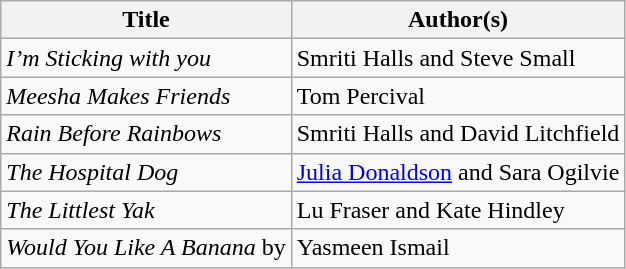<table class="wikitable">
<tr>
<th>Title</th>
<th>Author(s)</th>
</tr>
<tr>
<td><em>I’m Sticking with you</em></td>
<td>Smriti Halls and Steve Small</td>
</tr>
<tr>
<td><em>Meesha Makes Friends</em></td>
<td>Tom Percival</td>
</tr>
<tr>
<td><em>Rain Before Rainbows</em></td>
<td>Smriti Halls and David Litchfield</td>
</tr>
<tr>
<td><em>The Hospital Dog</em></td>
<td><a href='#'>Julia Donaldson</a> and Sara Ogilvie</td>
</tr>
<tr>
<td><em>The Littlest Yak</em></td>
<td>Lu Fraser and Kate Hindley</td>
</tr>
<tr>
<td><em>Would You Like A Banana</em> by</td>
<td>Yasmeen Ismail</td>
</tr>
</table>
